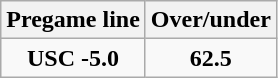<table class="wikitable">
<tr align="center">
<th style=>Pregame line</th>
<th style=>Over/under</th>
</tr>
<tr align="center">
<td><strong>USC -5.0</strong></td>
<td><strong>62.5</strong></td>
</tr>
</table>
